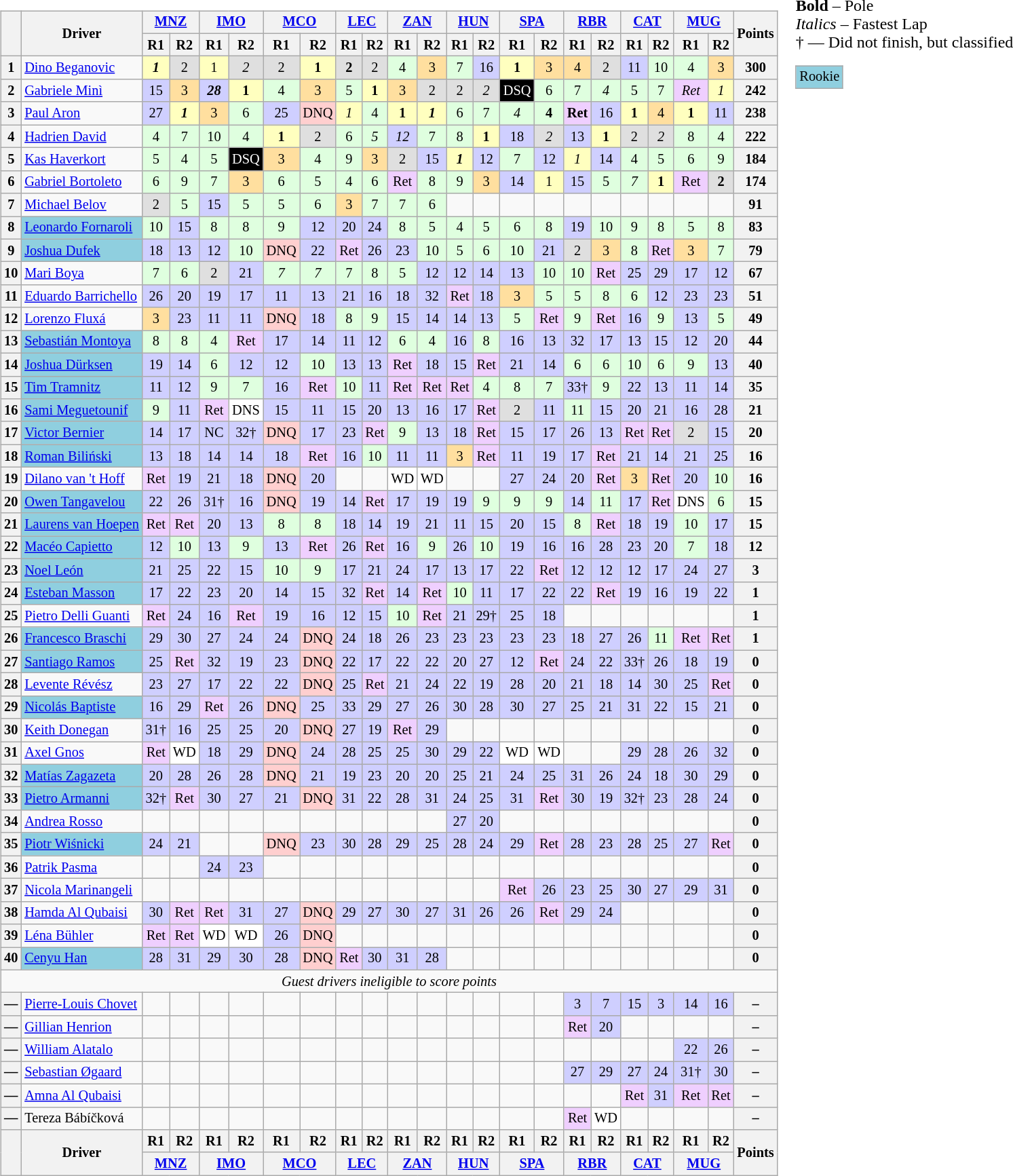<table>
<tr>
<td><br><table class="wikitable" style="font-size:85%; text-align:center">
<tr>
<th rowspan="2" valign="middle"></th>
<th rowspan="2" valign="middle">Driver</th>
<th colspan="2"><a href='#'>MNZ</a><br></th>
<th colspan="2"><a href='#'>IMO</a><br></th>
<th colspan="2"><a href='#'>MCO</a><br></th>
<th colspan="2"><a href='#'>LEC</a><br></th>
<th colspan="2"><a href='#'>ZAN</a><br></th>
<th colspan="2"><a href='#'>HUN</a><br></th>
<th colspan="2"><a href='#'>SPA</a><br></th>
<th colspan="2"><a href='#'>RBR</a><br></th>
<th colspan="2"><a href='#'>CAT</a><br></th>
<th colspan="2"><a href='#'>MUG</a><br></th>
<th rowspan="2" valign="middle">Points</th>
</tr>
<tr>
<th>R1</th>
<th>R2</th>
<th>R1</th>
<th>R2</th>
<th>R1</th>
<th>R2</th>
<th>R1</th>
<th>R2</th>
<th>R1</th>
<th>R2</th>
<th>R1</th>
<th>R2</th>
<th>R1</th>
<th>R2</th>
<th>R1</th>
<th>R2</th>
<th>R1</th>
<th>R2</th>
<th>R1</th>
<th>R2</th>
</tr>
<tr>
<th>1</th>
<td align="left"> <a href='#'>Dino Beganovic</a></td>
<td style="background:#ffffbf;"><strong><em>1</em></strong></td>
<td style="background:#dfdfdf;">2</td>
<td style="background:#ffffbf;">1</td>
<td style="background:#dfdfdf;"><em>2</em></td>
<td style="background:#dfdfdf;">2</td>
<td style="background:#ffffbf;"><strong>1</strong></td>
<td style="background:#dfdfdf;"><strong>2</strong></td>
<td style="background:#dfdfdf;">2</td>
<td style="background:#dfffdf;">4</td>
<td style="background:#ffdf9f;">3</td>
<td style="background:#dfffdf;">7</td>
<td style="background:#cfcfff;">16</td>
<td style="background:#ffffbf;"><strong>1</strong></td>
<td style="background:#ffdf9f;">3</td>
<td style="background:#ffdf9f;">4</td>
<td style="background:#dfdfdf;">2</td>
<td style="background:#cfcfff;">11</td>
<td style="background:#dfffdf;">10</td>
<td style="background:#dfffdf;">4</td>
<td style="background:#ffdf9f;">3</td>
<th>300</th>
</tr>
<tr>
<th>2</th>
<td align="left"> <a href='#'>Gabriele Minì</a></td>
<td style="background:#cfcfff;">15</td>
<td style="background:#ffdf9f;">3</td>
<td style="background:#cfcfff;"><strong><em>28</em></strong></td>
<td style="background:#ffffbf;"><strong>1</strong></td>
<td style="background:#dfffdf;">4</td>
<td style="background:#ffdf9f;">3</td>
<td style="background:#dfffdf;">5</td>
<td style="background:#ffffbf;"><strong>1</strong></td>
<td style="background:#ffdf9f;">3</td>
<td style="background:#dfdfdf;">2</td>
<td style="background:#dfdfdf;">2</td>
<td style="background:#dfdfdf;"><em>2</em></td>
<td style="background:#000000;color:white">DSQ</td>
<td style="background:#dfffdf;">6</td>
<td style="background:#dfffdf;">7</td>
<td style="background:#dfffdf;"><em>4</em></td>
<td style="background:#dfffdf;">5</td>
<td style="background:#dfffdf;">7</td>
<td style="background:#efcfff;"><em>Ret</em></td>
<td style="background:#ffffbf;"><em>1</em></td>
<th>242</th>
</tr>
<tr>
<th>3</th>
<td align="left"> <a href='#'>Paul Aron</a></td>
<td style="background:#cfcfff;">27</td>
<td style="background:#ffffbf;"><strong><em>1</em></strong></td>
<td style="background:#ffdf9f;">3</td>
<td style="background:#dfffdf;">6</td>
<td style="background:#cfcfff;">25</td>
<td style="background:#ffcfcf;">DNQ</td>
<td style="background:#ffffbf;"><em>1</em></td>
<td style="background:#dfffdf;">4</td>
<td style="background:#ffffbf;"><strong>1</strong></td>
<td style="background:#ffffbf;"><strong><em>1</em></strong></td>
<td style="background:#dfffdf;">6</td>
<td style="background:#dfffdf;">7</td>
<td style="background:#dfffdf;"><em>4</em></td>
<td style="background:#dfffdf;"><strong>4</strong></td>
<td style="background:#efcfff;"><strong>Ret</strong></td>
<td style="background:#cfcfff;">16</td>
<td style="background:#ffffbf;"><strong>1</strong></td>
<td style="background:#ffdf9f;">4</td>
<td style="background:#ffffbf;"><strong>1</strong></td>
<td style="background:#cfcfff;">11</td>
<th>238</th>
</tr>
<tr>
<th>4</th>
<td align="left"> <a href='#'>Hadrien David</a></td>
<td style="background:#dfffdf;">4</td>
<td style="background:#dfffdf;">7</td>
<td style="background:#dfffdf;">10</td>
<td style="background:#dfffdf;">4</td>
<td style="background:#ffffbf;"><strong>1</strong></td>
<td style="background:#dfdfdf;">2</td>
<td style="background:#dfffdf;">6</td>
<td style="background:#dfffdf;"><em>5</em></td>
<td style="background:#cfcfff;"><em>12</em></td>
<td style="background:#dfffdf;">7</td>
<td style="background:#dfffdf;">8</td>
<td style="background:#ffffbf;"><strong>1</strong></td>
<td style="background:#cfcfff;">18</td>
<td style="background:#dfdfdf;"><em>2</em></td>
<td style="background:#cfcfff;">13</td>
<td style="background:#ffffbf;"><strong>1</strong></td>
<td style="background:#dfdfdf;">2</td>
<td style="background:#dfdfdf;"><em>2</em></td>
<td style="background:#dfffdf;">8</td>
<td style="background:#dfffdf;">4</td>
<th>222</th>
</tr>
<tr>
<th>5</th>
<td align="left"> <a href='#'>Kas Haverkort</a></td>
<td style="background:#dfffdf;">5</td>
<td style="background:#dfffdf;">4</td>
<td style="background:#dfffdf;">5</td>
<td style="background:#000000;color:white">DSQ</td>
<td style="background:#ffdf9f;">3</td>
<td style="background:#dfffdf;">4</td>
<td style="background:#dfffdf;">9</td>
<td style="background:#ffdf9f;">3</td>
<td style="background:#dfdfdf;">2</td>
<td style="background:#cfcfff;">15</td>
<td style="background:#ffffbf;"><strong><em>1</em></strong></td>
<td style="background:#cfcfff;">12</td>
<td style="background:#dfffdf;">7</td>
<td style="background:#cfcfff;">12</td>
<td style="background:#ffffbf;"><em>1</em></td>
<td style="background:#cfcfff;">14</td>
<td style="background:#dfffdf;">4</td>
<td style="background:#dfffdf;">5</td>
<td style="background:#dfffdf;">6</td>
<td style="background:#dfffdf;">9</td>
<th>184</th>
</tr>
<tr>
<th>6</th>
<td align="left"> <a href='#'>Gabriel Bortoleto</a></td>
<td style="background:#dfffdf;">6</td>
<td style="background:#dfffdf;">9</td>
<td style="background:#dfffdf;">7</td>
<td style="background:#ffdf9f;">3</td>
<td style="background:#dfffdf;">6</td>
<td style="background:#dfffdf;">5</td>
<td style="background:#dfffdf;">4</td>
<td style="background:#dfffdf;">6</td>
<td style="background:#efcfff;">Ret</td>
<td style="background:#dfffdf;">8</td>
<td style="background:#dfffdf;">9</td>
<td style="background:#ffdf9f;">3</td>
<td style="background:#cfcfff;">14</td>
<td style="background:#ffffbf;">1</td>
<td style="background:#cfcfff;">15</td>
<td style="background:#dfffdf;">5</td>
<td style="background:#dfffdf;"><em>7</em></td>
<td style="background:#ffffbf;"><strong>1</strong></td>
<td style="background:#efcfff;">Ret</td>
<td style="background:#dfdfdf;"><strong>2</strong></td>
<th>174</th>
</tr>
<tr>
<th>7</th>
<td align="left"> <a href='#'>Michael Belov</a></td>
<td style="background:#dfdfdf;">2</td>
<td style="background:#dfffdf;">5</td>
<td style="background:#cfcfff;">15</td>
<td style="background:#dfffdf;">5</td>
<td style="background:#dfffdf;">5</td>
<td style="background:#dfffdf;">6</td>
<td style="background:#ffdf9f;">3</td>
<td style="background:#dfffdf;">7</td>
<td style="background:#dfffdf;">7</td>
<td style="background:#dfffdf;">6</td>
<td></td>
<td></td>
<td></td>
<td></td>
<td></td>
<td></td>
<td></td>
<td></td>
<td></td>
<td></td>
<th>91</th>
</tr>
<tr>
<th>8</th>
<td align="left" style="background:#8FCFDF;"> <a href='#'>Leonardo Fornaroli</a></td>
<td style="background:#dfffdf;">10</td>
<td style="background:#cfcfff;">15</td>
<td style="background:#dfffdf;">8</td>
<td style="background:#dfffdf;">8</td>
<td style="background:#dfffdf;">9</td>
<td style="background:#cfcfff;">12</td>
<td style="background:#cfcfff;">20</td>
<td style="background:#cfcfff;">24</td>
<td style="background:#dfffdf;">8</td>
<td style="background:#dfffdf;">5</td>
<td style="background:#dfffdf;">4</td>
<td style="background:#dfffdf;">5</td>
<td style="background:#dfffdf;">6</td>
<td style="background:#dfffdf;">8</td>
<td style="background:#cfcfff;">19</td>
<td style="background:#dfffdf;">10</td>
<td style="background:#dfffdf;">9</td>
<td style="background:#dfffdf;">8</td>
<td style="background:#dfffdf;">5</td>
<td style="background:#dfffdf;">8</td>
<th>83</th>
</tr>
<tr>
<th>9</th>
<td align="left" style="background:#8FCFDF;"> <a href='#'>Joshua Dufek</a></td>
<td style="background:#cfcfff;">18</td>
<td style="background:#cfcfff;">13</td>
<td style="background:#cfcfff;">12</td>
<td style="background:#dfffdf;">10</td>
<td style="background:#ffcfcf;">DNQ</td>
<td style="background:#cfcfff;">22</td>
<td style="background:#efcfff;">Ret</td>
<td style="background:#cfcfff;">26</td>
<td style="background:#cfcfff;">23</td>
<td style="background:#dfffdf;">10</td>
<td style="background:#dfffdf;">5</td>
<td style="background:#dfffdf;">6</td>
<td style="background:#dfffdf;">10</td>
<td style="background:#cfcfff;">21</td>
<td style="background:#dfdfdf;">2</td>
<td style="background:#ffdf9f;">3</td>
<td style="background:#dfffdf;">8</td>
<td style="background:#efcfff;">Ret</td>
<td style="background:#ffdf9f;">3</td>
<td style="background:#dfffdf;">7</td>
<th>79</th>
</tr>
<tr>
<th>10</th>
<td align="left"> <a href='#'>Mari Boya</a></td>
<td style="background:#dfffdf;">7</td>
<td style="background:#dfffdf;">6</td>
<td style="background:#dfdfdf;">2</td>
<td style="background:#cfcfff;">21</td>
<td style="background:#dfffdf;"><em>7</em></td>
<td style="background:#dfffdf;"><em>7</em></td>
<td style="background:#dfffdf;">7</td>
<td style="background:#dfffdf;">8</td>
<td style="background:#dfffdf;">5</td>
<td style="background:#cfcfff;">12</td>
<td style="background:#cfcfff;">12</td>
<td style="background:#cfcfff;">14</td>
<td style="background:#cfcfff;">13</td>
<td style="background:#dfffdf;">10</td>
<td style="background:#dfffdf;">10</td>
<td style="background:#efcfff;">Ret</td>
<td style="background:#cfcfff;">25</td>
<td style="background:#cfcfff;">29</td>
<td style="background:#cfcfff;">17</td>
<td style="background:#cfcfff;">12</td>
<th>67</th>
</tr>
<tr>
<th>11</th>
<td align="left"> <a href='#'>Eduardo Barrichello</a></td>
<td style="background:#cfcfff;">26</td>
<td style="background:#cfcfff;">20</td>
<td style="background:#cfcfff;">19</td>
<td style="background:#cfcfff;">17</td>
<td style="background:#cfcfff;">11</td>
<td style="background:#cfcfff;">13</td>
<td style="background:#cfcfff;">21</td>
<td style="background:#cfcfff;">16</td>
<td style="background:#cfcfff;">18</td>
<td style="background:#cfcfff;">32</td>
<td style="background:#efcfff;">Ret</td>
<td style="background:#cfcfff;">18</td>
<td style="background:#ffdf9f;">3</td>
<td style="background:#dfffdf;">5</td>
<td style="background:#dfffdf;">5</td>
<td style="background:#dfffdf;">8</td>
<td style="background:#dfffdf;">6</td>
<td style="background:#cfcfff;">12</td>
<td style="background:#cfcfff;">23</td>
<td style="background:#cfcfff;">23</td>
<th>51</th>
</tr>
<tr>
<th>12</th>
<td align="left"> <a href='#'>Lorenzo Fluxá</a></td>
<td style="background:#ffdf9f;">3</td>
<td style="background:#cfcfff;">23</td>
<td style="background:#cfcfff;">11</td>
<td style="background:#cfcfff;">11</td>
<td style="background:#ffcfcf;">DNQ</td>
<td style="background:#cfcfff;">18</td>
<td style="background:#dfffdf;">8</td>
<td style="background:#dfffdf;">9</td>
<td style="background:#cfcfff;">15</td>
<td style="background:#cfcfff;">14</td>
<td style="background:#cfcfff;">14</td>
<td style="background:#cfcfff;">13</td>
<td style="background:#dfffdf;">5</td>
<td style="background:#efcfff;">Ret</td>
<td style="background:#dfffdf;">9</td>
<td style="background:#efcfff;">Ret</td>
<td style="background:#cfcfff;">16</td>
<td style="background:#dfffdf;">9</td>
<td style="background:#cfcfff;">13</td>
<td style="background:#dfffdf;">5</td>
<th>49</th>
</tr>
<tr>
<th>13</th>
<td align="left" style="background:#8FCFDF;"> <a href='#'>Sebastián Montoya</a></td>
<td style="background:#dfffdf;">8</td>
<td style="background:#dfffdf;">8</td>
<td style="background:#dfffdf;">4</td>
<td style="background:#efcfff;">Ret</td>
<td style="background:#cfcfff;">17</td>
<td style="background:#cfcfff;">14</td>
<td style="background:#cfcfff;">11</td>
<td style="background:#cfcfff;">12</td>
<td style="background:#dfffdf;">6</td>
<td style="background:#dfffdf;">4</td>
<td style="background:#cfcfff;">16</td>
<td style="background:#dfffdf;">8</td>
<td style="background:#cfcfff;">16</td>
<td style="background:#cfcfff;">13</td>
<td style="background:#cfcfff;">32</td>
<td style="background:#cfcfff;">17</td>
<td style="background:#cfcfff;">13</td>
<td style="background:#cfcfff;">15</td>
<td style="background:#cfcfff;">12</td>
<td style="background:#cfcfff;">20</td>
<th>44</th>
</tr>
<tr>
<th>14</th>
<td align="left" style="background:#8FCFDF;"> <a href='#'>Joshua Dürksen</a></td>
<td style="background:#cfcfff;">19</td>
<td style="background:#cfcfff;">14</td>
<td style="background:#dfffdf;">6</td>
<td style="background:#cfcfff;">12</td>
<td style="background:#cfcfff;">12</td>
<td style="background:#dfffdf;">10</td>
<td style="background:#cfcfff;">13</td>
<td style="background:#cfcfff;">13</td>
<td style="background:#efcfff;">Ret</td>
<td style="background:#cfcfff;">18</td>
<td style="background:#cfcfff;">15</td>
<td style="background:#efcfff;">Ret</td>
<td style="background:#cfcfff;">21</td>
<td style="background:#cfcfff;">14</td>
<td style="background:#dfffdf;">6</td>
<td style="background:#dfffdf;">6</td>
<td style="background:#dfffdf;">10</td>
<td style="background:#dfffdf;">6</td>
<td style="background:#dfffdf;">9</td>
<td style="background:#cfcfff;">13</td>
<th>40</th>
</tr>
<tr>
<th>15</th>
<td align="left" style="background:#8FCFDF;"> <a href='#'>Tim Tramnitz</a></td>
<td style="background:#cfcfff;">11</td>
<td style="background:#cfcfff;">12</td>
<td style="background:#dfffdf;">9</td>
<td style="background:#dfffdf;">7</td>
<td style="background:#cfcfff;">16</td>
<td style="background:#efcfff;">Ret</td>
<td style="background:#dfffdf;">10</td>
<td style="background:#cfcfff;">11</td>
<td style="background:#efcfff;">Ret</td>
<td style="background:#efcfff;">Ret</td>
<td style="background:#efcfff;">Ret</td>
<td style="background:#dfffdf;">4</td>
<td style="background:#dfffdf;">8</td>
<td style="background:#dfffdf;">7</td>
<td style="background:#cfcfff;">33†</td>
<td style="background:#dfffdf;">9</td>
<td style="background:#cfcfff;">22</td>
<td style="background:#cfcfff;">13</td>
<td style="background:#cfcfff;">11</td>
<td style="background:#cfcfff;">14</td>
<th>35</th>
</tr>
<tr>
<th>16</th>
<td align="left" style="background:#8FCFDF;"> <a href='#'>Sami Meguetounif</a></td>
<td style="background:#dfffdf;">9</td>
<td style="background:#cfcfff;">11</td>
<td style="background:#efcfff;">Ret</td>
<td style="background:#ffffff;">DNS</td>
<td style="background:#cfcfff;">15</td>
<td style="background:#cfcfff;">11</td>
<td style="background:#cfcfff;">15</td>
<td style="background:#cfcfff;">20</td>
<td style="background:#cfcfff;">13</td>
<td style="background:#cfcfff;">16</td>
<td style="background:#cfcfff;">17</td>
<td style="background:#efcfff;">Ret</td>
<td style="background:#dfdfdf;">2</td>
<td style="background:#cfcfff;">11</td>
<td style="background:#dfffdf;">11</td>
<td style="background:#cfcfff;">15</td>
<td style="background:#cfcfff;">20</td>
<td style="background:#cfcfff;">21</td>
<td style="background:#cfcfff;">16</td>
<td style="background:#cfcfff;">28</td>
<th>21</th>
</tr>
<tr>
<th>17</th>
<td align="left" style="background:#8FCFDF;"> <a href='#'>Victor Bernier</a></td>
<td style="background:#cfcfff;">14</td>
<td style="background:#cfcfff;">17</td>
<td style="background:#cfcfff;">NC</td>
<td style="background:#cfcfff;">32†</td>
<td style="background:#ffcfcf;">DNQ</td>
<td style="background:#cfcfff;">17</td>
<td style="background:#cfcfff;">23</td>
<td style="background:#efcfff;">Ret</td>
<td style="background:#dfffdf;">9</td>
<td style="background:#cfcfff;">13</td>
<td style="background:#cfcfff;">18</td>
<td style="background:#efcfff;">Ret</td>
<td style="background:#cfcfff;">15</td>
<td style="background:#cfcfff;">17</td>
<td style="background:#cfcfff;">26</td>
<td style="background:#cfcfff;">13</td>
<td style="background:#efcfff;">Ret</td>
<td style="background:#efcfff;">Ret</td>
<td style="background:#dfdfdf;">2</td>
<td style="background:#cfcfff;">15</td>
<th>20</th>
</tr>
<tr>
<th>18</th>
<td align="left" style="background:#8FCFDF;"> <a href='#'>Roman Biliński</a></td>
<td style="background:#cfcfff;">13</td>
<td style="background:#cfcfff;">18</td>
<td style="background:#cfcfff;">14</td>
<td style="background:#cfcfff;">14</td>
<td style="background:#cfcfff;">18</td>
<td style="background:#efcfff;">Ret</td>
<td style="background:#cfcfff;">16</td>
<td style="background:#dfffdf;">10</td>
<td style="background:#cfcfff;">11</td>
<td style="background:#cfcfff;">11</td>
<td style="background:#ffdf9f;">3</td>
<td style="background:#efcfff;">Ret</td>
<td style="background:#cfcfff;">11</td>
<td style="background:#cfcfff;">19</td>
<td style="background:#cfcfff;">17</td>
<td style="background:#efcfff;">Ret</td>
<td style="background:#cfcfff;">21</td>
<td style="background:#cfcfff;">14</td>
<td style="background:#cfcfff;">21</td>
<td style="background:#cfcfff;">25</td>
<th>16</th>
</tr>
<tr>
<th>19</th>
<td align="left"> <a href='#'>Dilano van 't Hoff</a></td>
<td style="background:#efcfff;">Ret</td>
<td style="background:#cfcfff;">19</td>
<td style="background:#cfcfff;">21</td>
<td style="background:#cfcfff;">18</td>
<td style="background:#ffcfcf;">DNQ</td>
<td style="background:#cfcfff;">20</td>
<td></td>
<td></td>
<td style="background:#ffffff;">WD</td>
<td style="background:#ffffff;">WD</td>
<td></td>
<td></td>
<td style="background:#cfcfff;">27</td>
<td style="background:#cfcfff;">24</td>
<td style="background:#cfcfff;">20</td>
<td style="background:#efcfff;">Ret</td>
<td style="background:#ffdf9f;">3</td>
<td style="background:#efcfff;">Ret</td>
<td style="background:#cfcfff;">20</td>
<td style="background:#dfffdf;">10</td>
<th>16</th>
</tr>
<tr>
<th>20</th>
<td align="left" style="background:#8FCFDF;"> <a href='#'>Owen Tangavelou</a></td>
<td style="background:#cfcfff;">22</td>
<td style="background:#cfcfff;">26</td>
<td style="background:#cfcfff;">31†</td>
<td style="background:#cfcfff;">16</td>
<td style="background:#ffcfcf;">DNQ</td>
<td style="background:#cfcfff;">19</td>
<td style="background:#cfcfff;">14</td>
<td style="background:#efcfff;">Ret</td>
<td style="background:#cfcfff;">17</td>
<td style="background:#cfcfff;">19</td>
<td style="background:#cfcfff;">19</td>
<td style="background:#dfffdf;">9</td>
<td style="background:#dfffdf;">9</td>
<td style="background:#dfffdf;">9</td>
<td style="background:#cfcfff;">14</td>
<td style="background:#dfffdf;">11</td>
<td style="background:#cfcfff;">17</td>
<td style="background:#efcfff;">Ret</td>
<td style="background:#ffffff;">DNS</td>
<td style="background:#dfffdf;">6</td>
<th>15</th>
</tr>
<tr>
<th>21</th>
<td align="left" style="background:#8FCFDF;" nowrap=""> <a href='#'>Laurens van Hoepen</a></td>
<td style="background:#efcfff;">Ret</td>
<td style="background:#efcfff;">Ret</td>
<td style="background:#cfcfff;">20</td>
<td style="background:#cfcfff;">13</td>
<td style="background:#dfffdf;">8</td>
<td style="background:#dfffdf;">8</td>
<td style="background:#cfcfff;">18</td>
<td style="background:#cfcfff;">14</td>
<td style="background:#cfcfff;">19</td>
<td style="background:#cfcfff;">21</td>
<td style="background:#cfcfff;">11</td>
<td style="background:#cfcfff;">15</td>
<td style="background:#cfcfff;">20</td>
<td style="background:#cfcfff;">15</td>
<td style="background:#dfffdf;">8</td>
<td style="background:#efcfff;">Ret</td>
<td style="background:#cfcfff;">18</td>
<td style="background:#cfcfff;">19</td>
<td style="background:#dfffdf;">10</td>
<td style="background:#cfcfff;">17</td>
<th>15</th>
</tr>
<tr>
<th>22</th>
<td align="left" style="background:#8FCFDF;"> <a href='#'>Macéo Capietto</a></td>
<td style="background:#cfcfff;">12</td>
<td style="background:#dfffdf;">10</td>
<td style="background:#cfcfff;">13</td>
<td style="background:#dfffdf;">9</td>
<td style="background:#cfcfff;">13</td>
<td style="background:#efcfff;">Ret</td>
<td style="background:#cfcfff;">26</td>
<td style="background:#efcfff;">Ret</td>
<td style="background:#cfcfff;">16</td>
<td style="background:#dfffdf;">9</td>
<td style="background:#cfcfff;">26</td>
<td style="background:#dfffdf;">10</td>
<td style="background:#cfcfff;">19</td>
<td style="background:#cfcfff;">16</td>
<td style="background:#cfcfff;">16</td>
<td style="background:#cfcfff;">28</td>
<td style="background:#cfcfff;">23</td>
<td style="background:#cfcfff;">20</td>
<td style="background:#dfffdf;">7</td>
<td style="background:#cfcfff;">18</td>
<th>12</th>
</tr>
<tr>
<th>23</th>
<td align="left" style="background:#8FCFDF;"> <a href='#'>Noel León</a></td>
<td style="background:#cfcfff;">21</td>
<td style="background:#cfcfff;">25</td>
<td style="background:#cfcfff;">22</td>
<td style="background:#cfcfff;">15</td>
<td style="background:#dfffdf;">10</td>
<td style="background:#dfffdf;">9</td>
<td style="background:#cfcfff;">17</td>
<td style="background:#cfcfff;">21</td>
<td style="background:#cfcfff;">24</td>
<td style="background:#cfcfff;">17</td>
<td style="background:#cfcfff;">13</td>
<td style="background:#cfcfff;">17</td>
<td style="background:#cfcfff;">22</td>
<td style="background:#efcfff;">Ret</td>
<td style="background:#cfcfff;">12</td>
<td style="background:#cfcfff;">12</td>
<td style="background:#cfcfff;">12</td>
<td style="background:#cfcfff;">17</td>
<td style="background:#cfcfff;">24</td>
<td style="background:#cfcfff;">27</td>
<th>3</th>
</tr>
<tr>
<th>24</th>
<td align="left" style="background:#8FCFDF;"> <a href='#'>Esteban Masson</a></td>
<td style="background:#cfcfff;">17</td>
<td style="background:#cfcfff;">22</td>
<td style="background:#cfcfff;">23</td>
<td style="background:#cfcfff;">20</td>
<td style="background:#cfcfff;">14</td>
<td style="background:#cfcfff;">15</td>
<td style="background:#cfcfff;">32</td>
<td style="background:#efcfff;">Ret</td>
<td style="background:#cfcfff;">14</td>
<td style="background:#efcfff;">Ret</td>
<td style="background:#dfffdf;">10</td>
<td style="background:#cfcfff;">11</td>
<td style="background:#cfcfff;">17</td>
<td style="background:#cfcfff;">22</td>
<td style="background:#cfcfff;">22</td>
<td style="background:#efcfff;">Ret</td>
<td style="background:#cfcfff;">19</td>
<td style="background:#cfcfff;">16</td>
<td style="background:#cfcfff;">19</td>
<td style="background:#cfcfff;">22</td>
<th>1</th>
</tr>
<tr>
<th>25</th>
<td align="left"> <a href='#'>Pietro Delli Guanti</a></td>
<td style="background:#efcfff;">Ret</td>
<td style="background:#cfcfff;">24</td>
<td style="background:#cfcfff;">16</td>
<td style="background:#efcfff;">Ret</td>
<td style="background:#cfcfff;">19</td>
<td style="background:#cfcfff;">16</td>
<td style="background:#cfcfff;">12</td>
<td style="background:#cfcfff;">15</td>
<td style="background:#dfffdf;">10</td>
<td style="background:#efcfff;">Ret</td>
<td style="background:#cfcfff;">21</td>
<td style="background:#cfcfff;">29†</td>
<td style="background:#cfcfff;">25</td>
<td style="background:#cfcfff;">18</td>
<td></td>
<td></td>
<td></td>
<td></td>
<td></td>
<td></td>
<th>1</th>
</tr>
<tr>
<th>26</th>
<td align="left" style="background:#8FCFDF;"> <a href='#'>Francesco Braschi</a></td>
<td style="background:#cfcfff;">29</td>
<td style="background:#cfcfff;">30</td>
<td style="background:#cfcfff;">27</td>
<td style="background:#cfcfff;">24</td>
<td style="background:#cfcfff;">24</td>
<td style="background:#ffcfcf;">DNQ</td>
<td style="background:#cfcfff;">24</td>
<td style="background:#cfcfff;">18</td>
<td style="background:#cfcfff;">26</td>
<td style="background:#cfcfff;">23</td>
<td style="background:#cfcfff;">23</td>
<td style="background:#cfcfff;">23</td>
<td style="background:#cfcfff;">23</td>
<td style="background:#cfcfff;">23</td>
<td style="background:#cfcfff;">18</td>
<td style="background:#cfcfff;">27</td>
<td style="background:#cfcfff;">26</td>
<td style="background:#dfffdf;">11</td>
<td style="background:#efcfff;">Ret</td>
<td style="background:#efcfff;">Ret</td>
<th>1</th>
</tr>
<tr>
<th>27</th>
<td align="left" style="background:#8FCFDF;"> <a href='#'>Santiago Ramos</a></td>
<td style="background:#cfcfff;">25</td>
<td style="background:#efcfff;">Ret</td>
<td style="background:#cfcfff;">32</td>
<td style="background:#cfcfff;">19</td>
<td style="background:#cfcfff;">23</td>
<td style="background:#ffcfcf;">DNQ</td>
<td style="background:#cfcfff;">22</td>
<td style="background:#cfcfff;">17</td>
<td style="background:#cfcfff;">22</td>
<td style="background:#cfcfff;">22</td>
<td style="background:#cfcfff;">20</td>
<td style="background:#cfcfff;">27</td>
<td style="background:#cfcfff;">12</td>
<td style="background:#efcfff;">Ret</td>
<td style="background:#cfcfff;">24</td>
<td style="background:#cfcfff;">22</td>
<td style="background:#cfcfff;">33†</td>
<td style="background:#cfcfff;">26</td>
<td style="background:#cfcfff;">18</td>
<td style="background:#cfcfff;">19</td>
<th>0</th>
</tr>
<tr>
<th>28</th>
<td align="left"> <a href='#'>Levente Révész</a></td>
<td style="background:#cfcfff;">23</td>
<td style="background:#cfcfff;">27</td>
<td style="background:#cfcfff;">17</td>
<td style="background:#cfcfff;">22</td>
<td style="background:#cfcfff;">22</td>
<td style="background:#ffcfcf;">DNQ</td>
<td style="background:#cfcfff;">25</td>
<td style="background:#efcfff;">Ret</td>
<td style="background:#cfcfff;">21</td>
<td style="background:#cfcfff;">24</td>
<td style="background:#cfcfff;">22</td>
<td style="background:#cfcfff;">19</td>
<td style="background:#cfcfff;">28</td>
<td style="background:#cfcfff;">20</td>
<td style="background:#cfcfff;">21</td>
<td style="background:#cfcfff;">18</td>
<td style="background:#cfcfff;">14</td>
<td style="background:#cfcfff;">30</td>
<td style="background:#cfcfff;">25</td>
<td style="background:#efcfff;">Ret</td>
<th>0</th>
</tr>
<tr>
<th>29</th>
<td align="left" style="background:#8FCFDF;"> <a href='#'>Nicolás Baptiste</a></td>
<td style="background:#cfcfff;">16</td>
<td style="background:#cfcfff;">29</td>
<td style="background:#efcfff;">Ret</td>
<td style="background:#cfcfff;">26</td>
<td style="background:#ffcfcf;">DNQ</td>
<td style="background:#cfcfff;">25</td>
<td style="background:#cfcfff;">33</td>
<td style="background:#cfcfff;">29</td>
<td style="background:#cfcfff;">27</td>
<td style="background:#cfcfff;">26</td>
<td style="background:#cfcfff;">30</td>
<td style="background:#cfcfff;">28</td>
<td style="background:#cfcfff;">30</td>
<td style="background:#cfcfff;">27</td>
<td style="background:#cfcfff;">25</td>
<td style="background:#cfcfff;">21</td>
<td style="background:#cfcfff;">31</td>
<td style="background:#cfcfff;">22</td>
<td style="background:#cfcfff;">15</td>
<td style="background:#cfcfff;">21</td>
<th>0</th>
</tr>
<tr>
<th>30</th>
<td align="left"> <a href='#'>Keith Donegan</a></td>
<td style="background:#cfcfff;">31†</td>
<td style="background:#cfcfff;">16</td>
<td style="background:#cfcfff;">25</td>
<td style="background:#cfcfff;">25</td>
<td style="background:#cfcfff;">20</td>
<td style="background:#ffcfcf;">DNQ</td>
<td style="background:#cfcfff;">27</td>
<td style="background:#cfcfff;">19</td>
<td style="background:#efcfff;">Ret</td>
<td style="background:#cfcfff;">29</td>
<td></td>
<td></td>
<td></td>
<td></td>
<td></td>
<td></td>
<td></td>
<td></td>
<td></td>
<td></td>
<th>0</th>
</tr>
<tr>
<th>31</th>
<td align="left"> <a href='#'>Axel Gnos</a></td>
<td style="background:#efcfff;">Ret</td>
<td style="background:#ffffff;">WD</td>
<td style="background:#cfcfff;">18</td>
<td style="background:#cfcfff;">29</td>
<td style="background:#ffcfcf;">DNQ</td>
<td style="background:#cfcfff;">24</td>
<td style="background:#cfcfff;">28</td>
<td style="background:#cfcfff;">25</td>
<td style="background:#cfcfff;">25</td>
<td style="background:#cfcfff;">30</td>
<td style="background:#cfcfff;">29</td>
<td style="background:#cfcfff;">22</td>
<td style="background:#ffffff;">WD</td>
<td style="background:#ffffff;">WD</td>
<td></td>
<td></td>
<td style="background:#cfcfff;">29</td>
<td style="background:#cfcfff;">28</td>
<td style="background:#cfcfff;">26</td>
<td style="background:#cfcfff;">32</td>
<th>0</th>
</tr>
<tr>
<th>32</th>
<td align="left" style="background:#8FCFDF;"> <a href='#'>Matías Zagazeta</a></td>
<td style="background:#cfcfff;">20</td>
<td style="background:#cfcfff;">28</td>
<td style="background:#cfcfff;">26</td>
<td style="background:#cfcfff;">28</td>
<td style="background:#ffcfcf;">DNQ</td>
<td style="background:#cfcfff;">21</td>
<td style="background:#cfcfff;">19</td>
<td style="background:#cfcfff;">23</td>
<td style="background:#cfcfff;">20</td>
<td style="background:#cfcfff;">20</td>
<td style="background:#cfcfff;">25</td>
<td style="background:#cfcfff;">21</td>
<td style="background:#cfcfff;">24</td>
<td style="background:#cfcfff;">25</td>
<td style="background:#cfcfff;">31</td>
<td style="background:#cfcfff;">26</td>
<td style="background:#cfcfff;">24</td>
<td style="background:#cfcfff;">18</td>
<td style="background:#cfcfff;">30</td>
<td style="background:#cfcfff;">29</td>
<th>0</th>
</tr>
<tr>
<th>33</th>
<td align="left" style="background:#8FCFDF;"> <a href='#'>Pietro Armanni</a></td>
<td style="background:#cfcfff;">32†</td>
<td style="background:#efcfff;">Ret</td>
<td style="background:#cfcfff;">30</td>
<td style="background:#cfcfff;">27</td>
<td style="background:#cfcfff;">21</td>
<td style="background:#ffcfcf;">DNQ</td>
<td style="background:#cfcfff;">31</td>
<td style="background:#cfcfff;">22</td>
<td style="background:#cfcfff;">28</td>
<td style="background:#cfcfff;">31</td>
<td style="background:#cfcfff;">24</td>
<td style="background:#cfcfff;">25</td>
<td style="background:#cfcfff;">31</td>
<td style="background:#efcfff;">Ret</td>
<td style="background:#cfcfff;">30</td>
<td style="background:#cfcfff;">19</td>
<td style="background:#cfcfff;">32†</td>
<td style="background:#cfcfff;">23</td>
<td style="background:#cfcfff;">28</td>
<td style="background:#cfcfff;">24</td>
<th>0</th>
</tr>
<tr>
<th>34</th>
<td align="left"> <a href='#'>Andrea Rosso</a></td>
<td></td>
<td></td>
<td></td>
<td></td>
<td></td>
<td></td>
<td></td>
<td></td>
<td></td>
<td></td>
<td style="background:#cfcfff;">27</td>
<td style="background:#cfcfff;">20</td>
<td></td>
<td></td>
<td></td>
<td></td>
<td></td>
<td></td>
<td></td>
<td></td>
<th>0</th>
</tr>
<tr>
<th>35</th>
<td align="left" style="background:#8FCFDF;"> <a href='#'>Piotr Wiśnicki</a></td>
<td style="background:#cfcfff;">24</td>
<td style="background:#cfcfff;">21</td>
<td></td>
<td></td>
<td style="background:#ffcfcf;">DNQ</td>
<td style="background:#cfcfff;">23</td>
<td style="background:#cfcfff;">30</td>
<td style="background:#cfcfff;">28</td>
<td style="background:#cfcfff;">29</td>
<td style="background:#cfcfff;">25</td>
<td style="background:#cfcfff;">28</td>
<td style="background:#cfcfff;">24</td>
<td style="background:#cfcfff;">29</td>
<td style="background:#efcfff;">Ret</td>
<td style="background:#cfcfff;">28</td>
<td style="background:#cfcfff;">23</td>
<td style="background:#cfcfff;">28</td>
<td style="background:#cfcfff;">25</td>
<td style="background:#cfcfff;">27</td>
<td style="background:#efcfff;">Ret</td>
<th>0</th>
</tr>
<tr>
<th>36</th>
<td align="left"> <a href='#'>Patrik Pasma</a></td>
<td></td>
<td></td>
<td style="background:#cfcfff;">24</td>
<td style="background:#cfcfff;">23</td>
<td></td>
<td></td>
<td></td>
<td></td>
<td></td>
<td></td>
<td></td>
<td></td>
<td></td>
<td></td>
<td></td>
<td></td>
<td></td>
<td></td>
<td></td>
<td></td>
<th>0</th>
</tr>
<tr>
<th>37</th>
<td align="left"> <a href='#'>Nicola Marinangeli</a></td>
<td></td>
<td></td>
<td></td>
<td></td>
<td></td>
<td></td>
<td></td>
<td></td>
<td></td>
<td></td>
<td></td>
<td></td>
<td style="background:#efcfff;">Ret</td>
<td style="background:#cfcfff;">26</td>
<td style="background:#cfcfff;">23</td>
<td style="background:#cfcfff;">25</td>
<td style="background:#cfcfff;">30</td>
<td style="background:#cfcfff;">27</td>
<td style="background:#cfcfff;">29</td>
<td style="background:#cfcfff;">31</td>
<th>0</th>
</tr>
<tr>
<th>38</th>
<td align="left"> <a href='#'>Hamda Al Qubaisi</a></td>
<td style="background:#cfcfff;">30</td>
<td style="background:#efcfff;">Ret</td>
<td style="background:#efcfff;">Ret</td>
<td style="background:#cfcfff;">31</td>
<td style="background:#cfcfff;">27</td>
<td style="background:#ffcfcf;">DNQ</td>
<td style="background:#cfcfff;">29</td>
<td style="background:#cfcfff;">27</td>
<td style="background:#cfcfff;">30</td>
<td style="background:#cfcfff;">27</td>
<td style="background:#cfcfff;">31</td>
<td style="background:#cfcfff;">26</td>
<td style="background:#cfcfff;">26</td>
<td style="background:#efcfff;">Ret</td>
<td style="background:#cfcfff;">29</td>
<td style="background:#cfcfff;">24</td>
<td></td>
<td></td>
<td></td>
<td></td>
<th>0</th>
</tr>
<tr>
<th>39</th>
<td align="left"> <a href='#'>Léna Bühler</a></td>
<td style="background:#efcfff;">Ret</td>
<td style="background:#efcfff;">Ret</td>
<td style="background:#ffffff;">WD</td>
<td style="background:#ffffff;">WD</td>
<td style="background:#cfcfff;">26</td>
<td style="background:#ffcfcf;">DNQ</td>
<td></td>
<td></td>
<td></td>
<td></td>
<td></td>
<td></td>
<td></td>
<td></td>
<td></td>
<td></td>
<td></td>
<td></td>
<td></td>
<td></td>
<th>0</th>
</tr>
<tr>
<th>40</th>
<td align="left" style="background:#8FCFDF;"> <a href='#'>Cenyu Han</a></td>
<td style="background:#cfcfff;">28</td>
<td style="background:#cfcfff;">31</td>
<td style="background:#cfcfff;">29</td>
<td style="background:#cfcfff;">30</td>
<td style="background:#cfcfff;">28</td>
<td style="background:#ffcfcf;">DNQ</td>
<td style="background:#efcfff;">Ret</td>
<td style="background:#cfcfff;">30</td>
<td style="background:#cfcfff;">31</td>
<td style="background:#cfcfff;">28</td>
<td></td>
<td></td>
<td></td>
<td></td>
<td></td>
<td></td>
<td></td>
<td></td>
<td></td>
<td></td>
<th>0</th>
</tr>
<tr>
<td colspan=23><em>Guest drivers ineligible to score points</em></td>
</tr>
<tr>
<th>—</th>
<td align="left"> <a href='#'>Pierre-Louis Chovet</a></td>
<td></td>
<td></td>
<td></td>
<td></td>
<td></td>
<td></td>
<td></td>
<td></td>
<td></td>
<td></td>
<td></td>
<td></td>
<td></td>
<td></td>
<td style="background:#cfcfff;">3</td>
<td style="background:#cfcfff;">7</td>
<td style="background:#cfcfff;">15</td>
<td style="background:#cfcfff;">3</td>
<td style="background:#cfcfff;">14</td>
<td style="background:#cfcfff;">16</td>
<th>–</th>
</tr>
<tr>
<th>—</th>
<td align="left"> <a href='#'>Gillian Henrion</a></td>
<td></td>
<td></td>
<td></td>
<td></td>
<td></td>
<td></td>
<td></td>
<td></td>
<td></td>
<td></td>
<td></td>
<td></td>
<td></td>
<td></td>
<td style="background:#efcfff;">Ret</td>
<td style="background:#cfcfff;">20</td>
<td></td>
<td></td>
<td></td>
<td></td>
<th>–</th>
</tr>
<tr>
<th>—</th>
<td align="left"> <a href='#'>William Alatalo</a></td>
<td></td>
<td></td>
<td></td>
<td></td>
<td></td>
<td></td>
<td></td>
<td></td>
<td></td>
<td></td>
<td></td>
<td></td>
<td></td>
<td></td>
<td></td>
<td></td>
<td></td>
<td></td>
<td style="background:#cfcfff;">22</td>
<td style="background:#cfcfff;">26</td>
<th>–</th>
</tr>
<tr>
<th>—</th>
<td align="left"> <a href='#'>Sebastian Øgaard</a></td>
<td></td>
<td></td>
<td></td>
<td></td>
<td></td>
<td></td>
<td></td>
<td></td>
<td></td>
<td></td>
<td></td>
<td></td>
<td></td>
<td></td>
<td style="background:#cfcfff;">27</td>
<td style="background:#cfcfff;">29</td>
<td style="background:#cfcfff;">27</td>
<td style="background:#cfcfff;">24</td>
<td style="background:#cfcfff;">31†</td>
<td style="background:#cfcfff;">30</td>
<th>–</th>
</tr>
<tr>
<th>—</th>
<td align="left"> <a href='#'>Amna Al Qubaisi</a></td>
<td></td>
<td></td>
<td></td>
<td></td>
<td></td>
<td></td>
<td></td>
<td></td>
<td></td>
<td></td>
<td></td>
<td></td>
<td></td>
<td></td>
<td></td>
<td></td>
<td style="background:#efcfff;">Ret</td>
<td style="background:#cfcfff;">31</td>
<td style="background:#efcfff;">Ret</td>
<td style="background:#efcfff;">Ret</td>
<th>–</th>
</tr>
<tr>
<th>—</th>
<td align="left"> Tereza Bábíčková</td>
<td></td>
<td></td>
<td></td>
<td></td>
<td></td>
<td></td>
<td></td>
<td></td>
<td></td>
<td></td>
<td></td>
<td></td>
<td></td>
<td></td>
<td style="background:#efcfff;">Ret</td>
<td style="background:#ffffff;">WD</td>
<td></td>
<td></td>
<td></td>
<td></td>
<th>–</th>
</tr>
<tr>
<th rowspan="2"></th>
<th rowspan="2">Driver</th>
<th>R1</th>
<th>R2</th>
<th>R1</th>
<th>R2</th>
<th>R1</th>
<th>R2</th>
<th>R1</th>
<th>R2</th>
<th>R1</th>
<th>R2</th>
<th>R1</th>
<th>R2</th>
<th>R1</th>
<th>R2</th>
<th>R1</th>
<th>R2</th>
<th>R1</th>
<th>R2</th>
<th>R1</th>
<th>R2</th>
<th rowspan="2">Points</th>
</tr>
<tr>
<th colspan="2"><a href='#'>MNZ</a><br></th>
<th colspan="2"><a href='#'>IMO</a><br></th>
<th colspan="2"><a href='#'>MCO</a><br></th>
<th colspan="2"><a href='#'>LEC</a><br></th>
<th colspan="2"><a href='#'>ZAN</a><br></th>
<th colspan="2"><a href='#'>HUN</a><br></th>
<th colspan="2"><a href='#'>SPA</a><br></th>
<th colspan="2"><a href='#'>RBR</a><br></th>
<th colspan="2"><a href='#'>CAT</a><br></th>
<th colspan="2"><a href='#'>MUG</a><br></th>
</tr>
</table>
</td>
<td style="vertical-align:top;"><br><span><strong>Bold</strong> – Pole</span><br><span><em>Italics</em> – Fastest Lap</span><br><span>† — Did not finish, but classified</span><table class="wikitable" style="margin-right:0; font-size:85%; text-align:center;">
<tr>
<td align="center" style="background:#8FCFDF;">Rookie</td>
</tr>
</table>
</td>
</tr>
</table>
